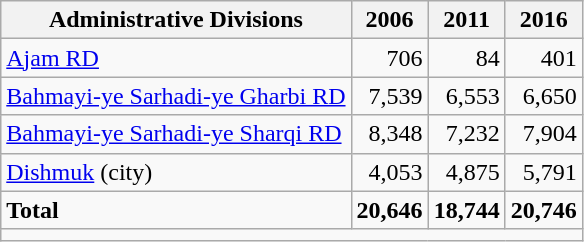<table class="wikitable">
<tr>
<th>Administrative Divisions</th>
<th>2006</th>
<th>2011</th>
<th>2016</th>
</tr>
<tr>
<td><a href='#'>Ajam RD</a></td>
<td style="text-align: right;">706</td>
<td style="text-align: right;">84</td>
<td style="text-align: right;">401</td>
</tr>
<tr>
<td><a href='#'>Bahmayi-ye Sarhadi-ye Gharbi RD</a></td>
<td style="text-align: right;">7,539</td>
<td style="text-align: right;">6,553</td>
<td style="text-align: right;">6,650</td>
</tr>
<tr>
<td><a href='#'>Bahmayi-ye Sarhadi-ye Sharqi RD</a></td>
<td style="text-align: right;">8,348</td>
<td style="text-align: right;">7,232</td>
<td style="text-align: right;">7,904</td>
</tr>
<tr>
<td><a href='#'>Dishmuk</a> (city)</td>
<td style="text-align: right;">4,053</td>
<td style="text-align: right;">4,875</td>
<td style="text-align: right;">5,791</td>
</tr>
<tr>
<td><strong>Total</strong></td>
<td style="text-align: right;"><strong>20,646</strong></td>
<td style="text-align: right;"><strong>18,744</strong></td>
<td style="text-align: right;"><strong>20,746</strong></td>
</tr>
<tr>
<td colspan=4></td>
</tr>
</table>
